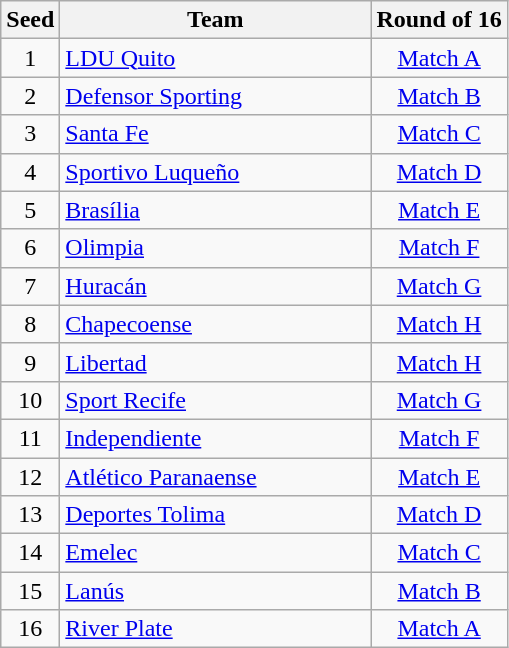<table class="wikitable">
<tr>
<th>Seed</th>
<th width=200>Team</th>
<th>Round of 16</th>
</tr>
<tr>
<td align=center>1</td>
<td> <a href='#'>LDU Quito</a></td>
<td align=center><a href='#'>Match A</a></td>
</tr>
<tr>
<td align=center>2</td>
<td> <a href='#'>Defensor Sporting</a></td>
<td align=center><a href='#'>Match B</a></td>
</tr>
<tr>
<td align=center>3</td>
<td> <a href='#'>Santa Fe</a></td>
<td align=center><a href='#'>Match C</a></td>
</tr>
<tr>
<td align=center>4</td>
<td> <a href='#'>Sportivo Luqueño</a></td>
<td align=center><a href='#'>Match D</a></td>
</tr>
<tr>
<td align=center>5</td>
<td> <a href='#'>Brasília</a></td>
<td align=center><a href='#'>Match E</a></td>
</tr>
<tr>
<td align=center>6</td>
<td> <a href='#'>Olimpia</a></td>
<td align=center><a href='#'>Match F</a></td>
</tr>
<tr>
<td align=center>7</td>
<td> <a href='#'>Huracán</a></td>
<td align=center><a href='#'>Match G</a></td>
</tr>
<tr>
<td align=center>8</td>
<td> <a href='#'>Chapecoense</a></td>
<td align=center><a href='#'>Match H</a></td>
</tr>
<tr>
<td align=center>9</td>
<td> <a href='#'>Libertad</a></td>
<td align=center><a href='#'>Match H</a></td>
</tr>
<tr>
<td align=center>10</td>
<td> <a href='#'>Sport Recife</a></td>
<td align=center><a href='#'>Match G</a></td>
</tr>
<tr>
<td align=center>11</td>
<td> <a href='#'>Independiente</a></td>
<td align=center><a href='#'>Match F</a></td>
</tr>
<tr>
<td align=center>12</td>
<td> <a href='#'>Atlético Paranaense</a></td>
<td align=center><a href='#'>Match E</a></td>
</tr>
<tr>
<td align=center>13</td>
<td> <a href='#'>Deportes Tolima</a></td>
<td align=center><a href='#'>Match D</a></td>
</tr>
<tr>
<td align=center>14</td>
<td> <a href='#'>Emelec</a></td>
<td align=center><a href='#'>Match C</a></td>
</tr>
<tr>
<td align=center>15</td>
<td> <a href='#'>Lanús</a></td>
<td align=center><a href='#'>Match B</a></td>
</tr>
<tr>
<td align=center>16</td>
<td> <a href='#'>River Plate</a></td>
<td align=center><a href='#'>Match A</a></td>
</tr>
</table>
